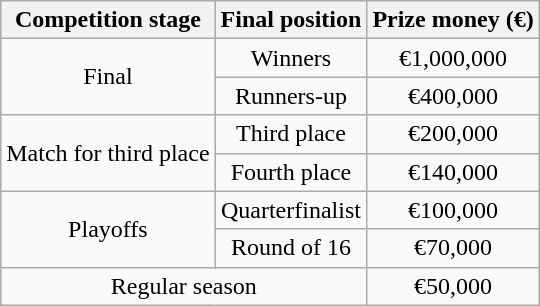<table class="wikitable" style="text-align:center;">
<tr>
<th>Competition stage</th>
<th>Final position</th>
<th>Prize money (€)</th>
</tr>
<tr>
<td rowspan="2">Final</td>
<td>Winners</td>
<td>€1,000,000</td>
</tr>
<tr>
<td>Runners-up</td>
<td>€400,000</td>
</tr>
<tr>
<td rowspan="2">Match for third place</td>
<td>Third place</td>
<td>€200,000</td>
</tr>
<tr>
<td>Fourth place</td>
<td>€140,000</td>
</tr>
<tr>
<td rowspan=2>Playoffs</td>
<td>Quarterfinalist</td>
<td>€100,000</td>
</tr>
<tr>
<td>Round of 16</td>
<td>€70,000</td>
</tr>
<tr>
<td colspan=2>Regular season</td>
<td>€50,000</td>
</tr>
</table>
